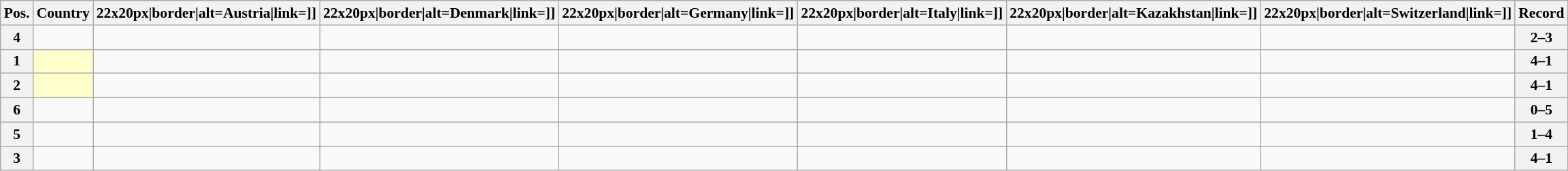<table class="wikitable sortable nowrap" style="text-align:center; font-size:0.9em;">
<tr>
<th>Pos.</th>
<th>Country</th>
<th [[Image:>22x20px|border|alt=Austria|link=]]</th>
<th [[Image:>22x20px|border|alt=Denmark|link=]]</th>
<th [[Image:>22x20px|border|alt=Germany|link=]]</th>
<th [[Image:>22x20px|border|alt=Italy|link=]]</th>
<th [[Image:>22x20px|border|alt=Kazakhstan|link=]]</th>
<th [[Image:>22x20px|border|alt=Switzerland|link=]]</th>
<th>Record</th>
</tr>
<tr>
<th>4</th>
<td style="text-align:left;"></td>
<td></td>
<td></td>
<td></td>
<td></td>
<td></td>
<td></td>
<th>2–3</th>
</tr>
<tr>
<th>1</th>
<td style="text-align:left; background:#ffffcc;"></td>
<td></td>
<td></td>
<td></td>
<td></td>
<td></td>
<td></td>
<th>4–1</th>
</tr>
<tr>
<th>2</th>
<td style="text-align:left; background:#ffffcc;"></td>
<td></td>
<td></td>
<td></td>
<td></td>
<td></td>
<td></td>
<th>4–1</th>
</tr>
<tr>
<th>6</th>
<td style="text-align:left;"></td>
<td></td>
<td></td>
<td></td>
<td></td>
<td></td>
<td></td>
<th>0–5</th>
</tr>
<tr>
<th>5</th>
<td style="text-align:left;"></td>
<td></td>
<td></td>
<td></td>
<td></td>
<td></td>
<td></td>
<th>1–4</th>
</tr>
<tr>
<th>3</th>
<td style="text-align:left;"></td>
<td></td>
<td></td>
<td></td>
<td></td>
<td></td>
<td></td>
<th>4–1</th>
</tr>
</table>
